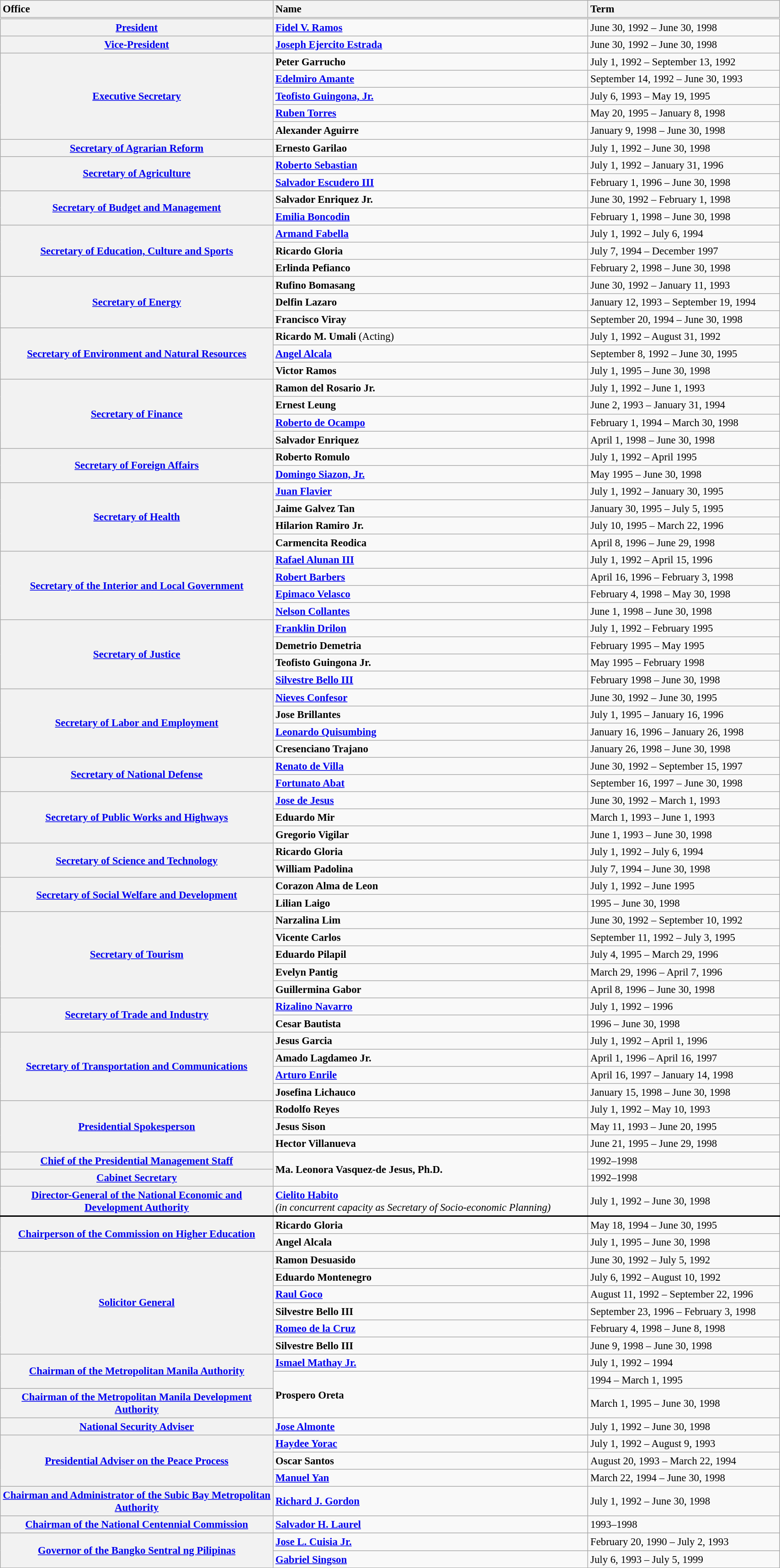<table class="wikitable collapsible plainrowheaders toptextcells" style="width:90%; font-size:95%;">
<tr style="border-bottom-style:double;">
<th scope="col" style="text-align:left; width:35%;">Office</th>
<th scope="col" style="text-align:left;">Name</th>
<th scope="col" style="text-align:left;">Term</th>
</tr>
<tr>
<th scope="row"><a href='#'>President</a></th>
<td><strong><a href='#'>Fidel V. Ramos</a></strong></td>
<td>June 30, 1992 – June 30, 1998</td>
</tr>
<tr>
<th scope="row"><a href='#'>Vice-President</a></th>
<td><strong><a href='#'>Joseph Ejercito Estrada</a></strong></td>
<td>June 30, 1992 – June 30, 1998</td>
</tr>
<tr>
<th scope="row" rowspan="5"><a href='#'>Executive Secretary</a></th>
<td><strong>Peter Garrucho</strong></td>
<td>July 1, 1992 – September 13, 1992</td>
</tr>
<tr>
<td><strong><a href='#'>Edelmiro Amante</a></strong></td>
<td>September 14, 1992 – June 30, 1993</td>
</tr>
<tr>
<td><strong><a href='#'>Teofisto Guingona, Jr.</a></strong></td>
<td>July 6, 1993 – May 19, 1995</td>
</tr>
<tr>
<td><strong><a href='#'>Ruben Torres</a></strong></td>
<td>May 20, 1995 – January 8, 1998</td>
</tr>
<tr>
<td><strong>Alexander Aguirre</strong></td>
<td>January 9, 1998 – June 30, 1998</td>
</tr>
<tr>
<th scope="row"><a href='#'>Secretary of Agrarian Reform</a></th>
<td><strong>Ernesto Garilao</strong></td>
<td>July 1, 1992 – June 30, 1998</td>
</tr>
<tr>
<th scope="row" rowspan="2"><a href='#'>Secretary of Agriculture</a></th>
<td><strong><a href='#'>Roberto Sebastian</a></strong></td>
<td>July 1, 1992 – January 31, 1996</td>
</tr>
<tr>
<td><strong><a href='#'>Salvador Escudero III</a></strong></td>
<td>February 1, 1996 – June 30, 1998</td>
</tr>
<tr>
<th scope="row" rowspan="2"><a href='#'>Secretary of Budget and Management</a></th>
<td><strong>Salvador Enriquez Jr.</strong></td>
<td>June 30, 1992 – February 1, 1998</td>
</tr>
<tr>
<td><strong><a href='#'>Emilia Boncodin</a></strong></td>
<td>February 1, 1998 – June 30, 1998</td>
</tr>
<tr>
<th scope="row" rowspan="3"><a href='#'>Secretary of Education, Culture and Sports</a></th>
<td><strong><a href='#'>Armand Fabella</a></strong></td>
<td>July 1, 1992 – July 6, 1994</td>
</tr>
<tr>
<td><strong>Ricardo Gloria</strong></td>
<td>July 7, 1994 – December 1997</td>
</tr>
<tr>
<td><strong>Erlinda Pefianco</strong></td>
<td>February 2, 1998 – June 30, 1998</td>
</tr>
<tr>
<th scope="row" rowspan="3"><a href='#'>Secretary of Energy</a></th>
<td><strong>Rufino Bomasang</strong></td>
<td>June 30, 1992 – January 11, 1993</td>
</tr>
<tr>
<td><strong>Delfin Lazaro</strong></td>
<td>January 12, 1993 – September 19, 1994</td>
</tr>
<tr>
<td><strong>Francisco Viray</strong></td>
<td>September 20, 1994 – June 30, 1998</td>
</tr>
<tr>
<th scope="row" rowspan="3"><a href='#'>Secretary of Environment and Natural Resources</a></th>
<td><strong>Ricardo M. Umali</strong> (Acting)</td>
<td>July 1, 1992 – August 31, 1992</td>
</tr>
<tr>
<td><strong><a href='#'>Angel Alcala</a></strong></td>
<td>September 8, 1992 – June 30, 1995</td>
</tr>
<tr>
<td><strong>Victor Ramos</strong></td>
<td>July 1, 1995 – June 30, 1998</td>
</tr>
<tr>
<th scope="row" rowspan="4"><a href='#'>Secretary of Finance</a></th>
<td><strong>Ramon del Rosario Jr.</strong></td>
<td>July 1, 1992 – June 1, 1993</td>
</tr>
<tr>
<td><strong>Ernest Leung</strong></td>
<td>June 2, 1993 – January 31, 1994</td>
</tr>
<tr>
<td><strong><a href='#'>Roberto de Ocampo</a></strong></td>
<td>February 1, 1994 – March 30, 1998</td>
</tr>
<tr>
<td><strong>Salvador Enriquez</strong></td>
<td>April 1, 1998 – June 30, 1998</td>
</tr>
<tr>
<th scope="row" rowspan="2"><a href='#'>Secretary of Foreign Affairs</a></th>
<td><strong>Roberto Romulo</strong></td>
<td>July 1, 1992 – April 1995</td>
</tr>
<tr>
<td><strong><a href='#'>Domingo Siazon, Jr.</a></strong></td>
<td>May 1995 – June 30, 1998</td>
</tr>
<tr>
<th scope="row" rowspan="4"><a href='#'>Secretary of Health</a></th>
<td><strong><a href='#'>Juan Flavier</a></strong></td>
<td>July 1, 1992 – January 30, 1995</td>
</tr>
<tr>
<td><strong>Jaime Galvez Tan</strong></td>
<td>January 30, 1995 – July 5, 1995</td>
</tr>
<tr>
<td><strong>Hilarion Ramiro Jr.</strong></td>
<td>July 10, 1995 – March 22, 1996</td>
</tr>
<tr>
<td><strong>Carmencita Reodica</strong></td>
<td>April 8, 1996 – June 29, 1998</td>
</tr>
<tr>
<th scope="row" rowspan="4"><a href='#'>Secretary of the Interior and Local Government</a></th>
<td><strong><a href='#'>Rafael Alunan III</a></strong></td>
<td>July 1, 1992 – April 15, 1996</td>
</tr>
<tr>
<td><strong><a href='#'>Robert Barbers</a></strong></td>
<td>April 16, 1996 – February 3, 1998</td>
</tr>
<tr>
<td><strong><a href='#'>Epimaco Velasco</a></strong></td>
<td>February 4, 1998 – May 30, 1998</td>
</tr>
<tr>
<td><strong><a href='#'>Nelson Collantes</a></strong></td>
<td>June 1, 1998 – June 30, 1998</td>
</tr>
<tr>
<th scope="row" rowspan="4"><a href='#'>Secretary of Justice</a></th>
<td><strong><a href='#'>Franklin Drilon</a></strong></td>
<td>July 1, 1992 – February 1995</td>
</tr>
<tr>
<td><strong>Demetrio Demetria</strong></td>
<td>February 1995 – May 1995</td>
</tr>
<tr>
<td><strong>Teofisto Guingona Jr.</strong></td>
<td>May 1995 – February 1998</td>
</tr>
<tr>
<td><strong><a href='#'>Silvestre Bello III</a></strong></td>
<td>February 1998 – June 30, 1998</td>
</tr>
<tr>
<th scope="row" rowspan="4"><a href='#'>Secretary of Labor and Employment</a></th>
<td><strong><a href='#'>Nieves Confesor</a></strong></td>
<td>June 30, 1992 – June 30, 1995</td>
</tr>
<tr>
<td><strong>Jose Brillantes</strong></td>
<td>July 1, 1995 – January 16, 1996</td>
</tr>
<tr>
<td><strong><a href='#'>Leonardo Quisumbing</a></strong></td>
<td>January 16, 1996 – January 26, 1998</td>
</tr>
<tr>
<td><strong>Cresenciano Trajano</strong></td>
<td>January 26, 1998 – June 30, 1998</td>
</tr>
<tr>
<th scope="row" rowspan="2"><a href='#'>Secretary of National Defense</a></th>
<td><strong><a href='#'>Renato de Villa</a></strong></td>
<td>June 30, 1992 – September 15, 1997</td>
</tr>
<tr>
<td><strong><a href='#'>Fortunato Abat</a></strong></td>
<td>September 16, 1997 – June 30, 1998</td>
</tr>
<tr>
<th scope="row" rowspan="3"><a href='#'>Secretary of Public Works and Highways</a></th>
<td><strong><a href='#'>Jose de Jesus</a></strong></td>
<td>June 30, 1992 – March 1, 1993</td>
</tr>
<tr>
<td><strong>Eduardo Mir</strong></td>
<td>March 1, 1993 – June 1, 1993</td>
</tr>
<tr>
<td><strong>Gregorio Vigilar</strong></td>
<td>June 1, 1993 – June 30, 1998</td>
</tr>
<tr>
<th scope="row" rowspan="2"><a href='#'>Secretary of Science and Technology</a></th>
<td><strong>Ricardo Gloria</strong></td>
<td>July 1, 1992 – July 6, 1994</td>
</tr>
<tr>
<td><strong>William Padolina</strong></td>
<td>July 7, 1994 – June 30, 1998</td>
</tr>
<tr>
<th scope="row" rowspan="2"><a href='#'>Secretary of Social Welfare and Development</a></th>
<td><strong>Corazon Alma de Leon</strong></td>
<td>July 1, 1992 – June 1995</td>
</tr>
<tr>
<td><strong>Lilian Laigo</strong></td>
<td>1995 – June 30, 1998</td>
</tr>
<tr>
<th scope="row" rowspan="5"><a href='#'>Secretary of Tourism</a></th>
<td><strong>Narzalina Lim</strong></td>
<td>June 30, 1992 – September 10, 1992</td>
</tr>
<tr>
<td><strong>Vicente Carlos</strong></td>
<td>September 11, 1992 – July 3, 1995</td>
</tr>
<tr>
<td><strong>Eduardo Pilapil</strong></td>
<td>July 4, 1995 – March 29, 1996</td>
</tr>
<tr>
<td><strong>Evelyn Pantig</strong></td>
<td>March 29, 1996 – April 7, 1996</td>
</tr>
<tr>
<td><strong>Guillermina Gabor</strong></td>
<td>April 8, 1996 – June 30, 1998</td>
</tr>
<tr>
<th scope="row" rowspan="2"><a href='#'>Secretary of Trade and Industry</a></th>
<td><strong><a href='#'>Rizalino Navarro</a></strong></td>
<td>July 1, 1992 – 1996</td>
</tr>
<tr>
<td><strong>Cesar Bautista</strong></td>
<td>1996 – June 30, 1998</td>
</tr>
<tr>
<th scope="row" rowspan="4"><a href='#'>Secretary of Transportation and Communications</a></th>
<td><strong>Jesus Garcia</strong></td>
<td>July 1, 1992 – April 1, 1996</td>
</tr>
<tr>
<td><strong>Amado Lagdameo Jr.</strong></td>
<td>April 1, 1996 – April 16, 1997</td>
</tr>
<tr>
<td><strong><a href='#'>Arturo Enrile</a></strong></td>
<td>April 16, 1997 – January 14, 1998</td>
</tr>
<tr>
<td><strong>Josefina Lichauco</strong></td>
<td>January 15, 1998 – June 30, 1998</td>
</tr>
<tr>
<th scope="row" rowspan="3"><a href='#'>Presidential Spokesperson</a></th>
<td><strong>Rodolfo Reyes</strong></td>
<td>July 1, 1992 – May 10, 1993</td>
</tr>
<tr>
<td><strong>Jesus Sison</strong></td>
<td>May 11, 1993 – June 20, 1995</td>
</tr>
<tr>
<td><strong>Hector Villanueva</strong></td>
<td>June 21, 1995 – June 29, 1998</td>
</tr>
<tr>
<th scope="row"><a href='#'>Chief of the Presidential Management Staff</a></th>
<td rowspan="2"><strong>Ma. Leonora Vasquez-de Jesus, Ph.D.</strong></td>
<td>1992–1998</td>
</tr>
<tr>
<th scope="row"><a href='#'>Cabinet Secretary</a></th>
<td>1992–1998</td>
</tr>
<tr>
<th scope="row"><a href='#'>Director-General of the National Economic and Development Authority</a></th>
<td><strong><a href='#'>Cielito Habito</a></strong><br><em>(in concurrent capacity as Secretary of Socio-economic Planning)</em></td>
<td>July 1, 1992 – June 30, 1998</td>
</tr>
<tr style="border-top:2px solid #000;">
<th scope="row" rowspan="2"><a href='#'>Chairperson of the Commission on Higher Education</a></th>
<td><strong>Ricardo Gloria</strong></td>
<td>May 18, 1994 – June 30, 1995</td>
</tr>
<tr>
<td><strong>Angel Alcala</strong></td>
<td>July 1, 1995 – June 30, 1998</td>
</tr>
<tr>
<th scope="row" rowspan="6"><a href='#'>Solicitor General</a></th>
<td><strong>Ramon Desuasido</strong></td>
<td>June 30, 1992 – July 5, 1992</td>
</tr>
<tr>
<td><strong>Eduardo Montenegro</strong></td>
<td>July 6, 1992 – August 10, 1992</td>
</tr>
<tr>
<td><strong><a href='#'>Raul Goco</a></strong></td>
<td>August 11, 1992 – September 22, 1996</td>
</tr>
<tr>
<td><strong>Silvestre Bello III</strong></td>
<td>September 23, 1996 – February 3, 1998</td>
</tr>
<tr>
<td><strong><a href='#'>Romeo de la Cruz</a></strong></td>
<td>February 4, 1998 – June 8, 1998</td>
</tr>
<tr>
<td><strong>Silvestre Bello III</strong></td>
<td>June 9, 1998 – June 30, 1998</td>
</tr>
<tr>
<th scope="row" rowspan="2"><a href='#'>Chairman of the Metropolitan Manila Authority</a></th>
<td><strong><a href='#'>Ismael Mathay Jr.</a></strong></td>
<td>July 1, 1992 – 1994</td>
</tr>
<tr>
<td rowspan="2"><strong>Prospero Oreta</strong></td>
<td>1994 – March 1, 1995</td>
</tr>
<tr>
<th scope="row"><a href='#'>Chairman of the Metropolitan Manila Development Authority</a></th>
<td>March 1, 1995 – June 30, 1998</td>
</tr>
<tr>
<th scope="row"><a href='#'>National Security Adviser</a></th>
<td><strong><a href='#'>Jose Almonte</a></strong></td>
<td>July 1, 1992 – June 30, 1998</td>
</tr>
<tr>
<th scope="row" rowspan="3"><a href='#'>Presidential Adviser on the Peace Process</a></th>
<td><strong><a href='#'>Haydee Yorac</a></strong></td>
<td>July 1, 1992 – August 9, 1993</td>
</tr>
<tr>
<td><strong>Oscar Santos</strong></td>
<td>August 20, 1993 – March 22, 1994</td>
</tr>
<tr>
<td><strong><a href='#'>Manuel Yan</a></strong></td>
<td>March 22, 1994 – June 30, 1998</td>
</tr>
<tr>
<th scope="row"><a href='#'>Chairman and Administrator of the Subic Bay Metropolitan Authority</a></th>
<td><strong><a href='#'>Richard J. Gordon</a></strong></td>
<td>July 1, 1992 – June 30, 1998</td>
</tr>
<tr>
<th scope="row"><a href='#'>Chairman of the National Centennial Commission</a></th>
<td><strong><a href='#'>Salvador H. Laurel</a></strong></td>
<td>1993–1998</td>
</tr>
<tr>
<th scope="row" rowspan="2"><a href='#'>Governor of the Bangko Sentral ng Pilipinas</a></th>
<td><strong><a href='#'>Jose L. Cuisia Jr.</a></strong></td>
<td>February 20, 1990 – July 2, 1993</td>
</tr>
<tr>
<td><strong><a href='#'>Gabriel Singson</a></strong></td>
<td>July 6, 1993 – July 5, 1999</td>
</tr>
</table>
